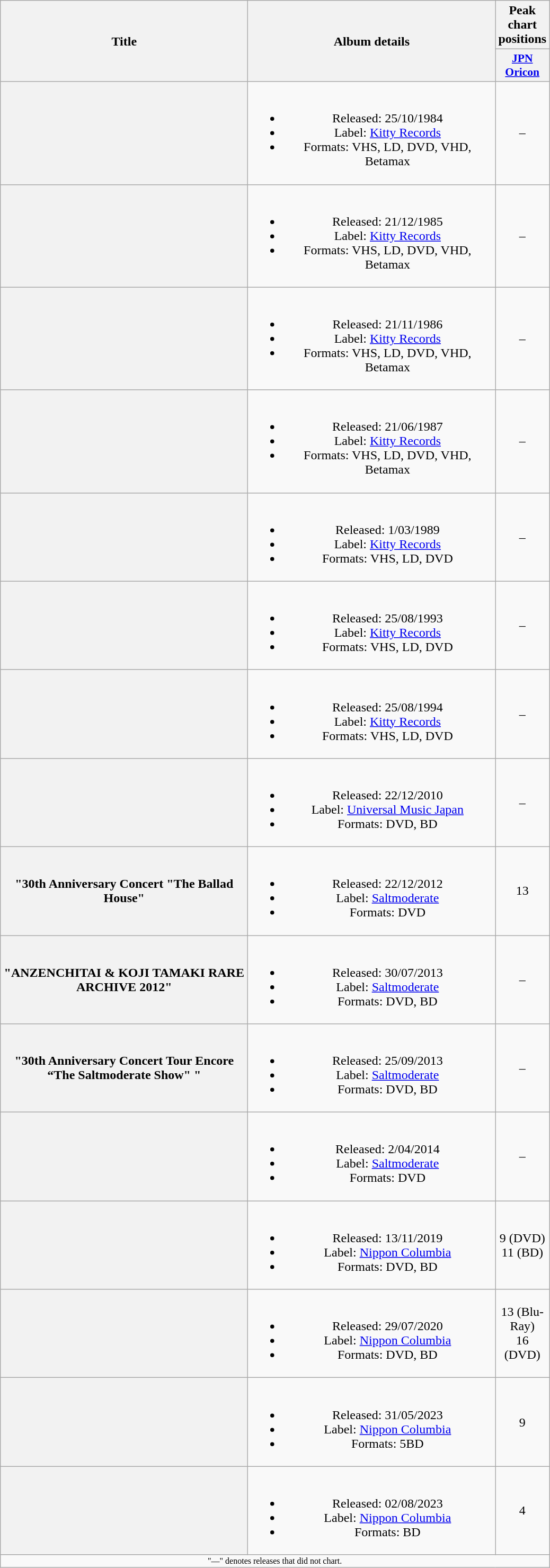<table class="wikitable plainrowheaders" style="text-align:center;">
<tr>
<th scope="col" rowspan="2" style="width:19em;">Title</th>
<th scope="col" rowspan="2" style="width:19em;">Album details</th>
<th scope="col">Peak<br>chart<br>positions</th>
</tr>
<tr>
<th scope="col" style="width:2.9em;font-size:90%;"><a href='#'>JPN<br>Oricon</a><br></th>
</tr>
<tr>
<th scope="row"></th>
<td><br><ul><li>Released: 25/10/1984</li><li>Label: <a href='#'>Kitty Records</a></li><li>Formats: VHS, LD, DVD, VHD, Betamax</li></ul></td>
<td>–</td>
</tr>
<tr>
<th scope="row"></th>
<td><br><ul><li>Released: 21/12/1985</li><li>Label: <a href='#'>Kitty Records</a></li><li>Formats: VHS, LD, DVD, VHD, Betamax</li></ul></td>
<td>–</td>
</tr>
<tr>
<th scope="row"></th>
<td><br><ul><li>Released: 21/11/1986</li><li>Label: <a href='#'>Kitty Records</a></li><li>Formats: VHS, LD, DVD, VHD, Betamax</li></ul></td>
<td>–</td>
</tr>
<tr>
<th scope="row"></th>
<td><br><ul><li>Released: 21/06/1987</li><li>Label: <a href='#'>Kitty Records</a></li><li>Formats: VHS, LD, DVD, VHD, Betamax</li></ul></td>
<td>–</td>
</tr>
<tr>
<th scope="row"></th>
<td><br><ul><li>Released: 1/03/1989</li><li>Label: <a href='#'>Kitty Records</a></li><li>Formats: VHS, LD, DVD</li></ul></td>
<td>–</td>
</tr>
<tr>
<th scope="row"></th>
<td><br><ul><li>Released: 25/08/1993</li><li>Label: <a href='#'>Kitty Records</a></li><li>Formats: VHS, LD, DVD</li></ul></td>
<td>–</td>
</tr>
<tr>
<th scope="row"></th>
<td><br><ul><li>Released: 25/08/1994</li><li>Label: <a href='#'>Kitty Records</a></li><li>Formats: VHS, LD, DVD</li></ul></td>
<td>–</td>
</tr>
<tr>
<th scope="row"></th>
<td><br><ul><li>Released: 22/12/2010</li><li>Label: <a href='#'>Universal Music Japan</a></li><li>Formats: DVD, BD</li></ul></td>
<td>–</td>
</tr>
<tr>
<th scope="row">"30th Anniversary Concert "The Ballad House"</th>
<td><br><ul><li>Released: 22/12/2012</li><li>Label: <a href='#'>Saltmoderate</a></li><li>Formats: DVD</li></ul></td>
<td>13</td>
</tr>
<tr>
<th scope="row">"ANZENCHITAI & KOJI TAMAKI RARE ARCHIVE 2012"</th>
<td><br><ul><li>Released: 30/07/2013</li><li>Label: <a href='#'>Saltmoderate</a></li><li>Formats: DVD, BD</li></ul></td>
<td>–</td>
</tr>
<tr>
<th scope="row">"30th Anniversary Concert Tour Encore “The Saltmoderate Show" "</th>
<td><br><ul><li>Released: 25/09/2013</li><li>Label: <a href='#'>Saltmoderate</a></li><li>Formats: DVD, BD</li></ul></td>
<td>–</td>
</tr>
<tr>
<th scope="row"></th>
<td><br><ul><li>Released: 2/04/2014</li><li>Label: <a href='#'>Saltmoderate</a></li><li>Formats: DVD</li></ul></td>
<td>–</td>
</tr>
<tr>
<th scope="row"></th>
<td><br><ul><li>Released: 13/11/2019</li><li>Label: <a href='#'>Nippon Columbia</a></li><li>Formats: DVD, BD</li></ul></td>
<td>9 (DVD) <br> 11 (BD)</td>
</tr>
<tr>
<th scope="row"></th>
<td><br><ul><li>Released: 29/07/2020</li><li>Label: <a href='#'>Nippon Columbia</a></li><li>Formats: DVD, BD</li></ul></td>
<td>13 (Blu-Ray)<br> 16 (DVD)</td>
</tr>
<tr>
<th scope="row"></th>
<td><br><ul><li>Released: 31/05/2023</li><li>Label: <a href='#'>Nippon Columbia</a></li><li>Formats: 5BD</li></ul></td>
<td>9</td>
</tr>
<tr>
<th scope="row"></th>
<td><br><ul><li>Released: 02/08/2023</li><li>Label: <a href='#'>Nippon Columbia</a></li><li>Formats: BD</li></ul></td>
<td>4</td>
</tr>
<tr>
<td align="center" colspan="4" style="font-size: 8pt">"—" denotes releases that did not chart.</td>
</tr>
</table>
